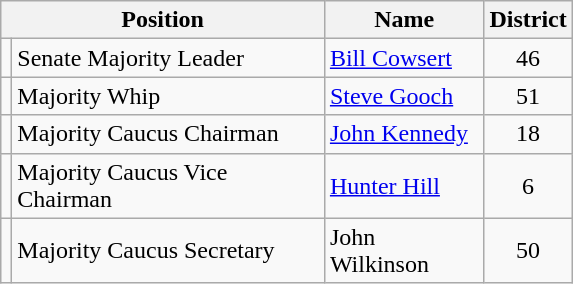<table class="wikitable">
<tr>
<th colspan=2 align=center>Position</th>
<th align="center" width="99">Name</th>
<th align=center>District</th>
</tr>
<tr>
<td></td>
<td width="201">Senate Majority Leader</td>
<td><a href='#'>Bill Cowsert</a></td>
<td align=center>46</td>
</tr>
<tr>
<td></td>
<td>Majority Whip</td>
<td><a href='#'>Steve Gooch</a></td>
<td align=center>51</td>
</tr>
<tr>
<td></td>
<td>Majority Caucus Chairman</td>
<td><a href='#'>John Kennedy</a></td>
<td align=center>18</td>
</tr>
<tr>
<td></td>
<td>Majority Caucus Vice Chairman</td>
<td><a href='#'>Hunter Hill</a></td>
<td align=center>6</td>
</tr>
<tr>
<td></td>
<td>Majority Caucus Secretary</td>
<td>John Wilkinson</td>
<td align=center>50</td>
</tr>
</table>
